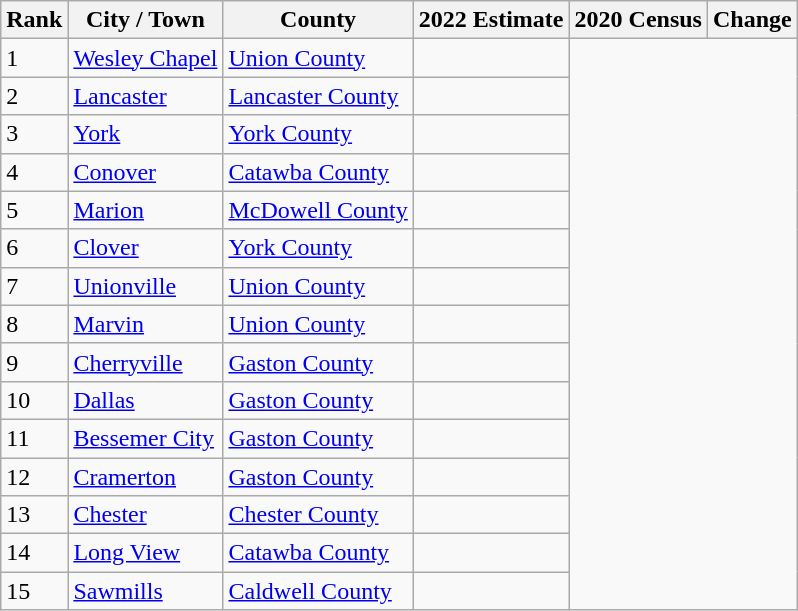<table class="wikitable sortable">
<tr>
<th>Rank</th>
<th>City / Town</th>
<th>County</th>
<th>2022 Estimate</th>
<th>2020 Census</th>
<th>Change</th>
</tr>
<tr>
<td>1</td>
<td><a href='#'>Wesley Chapel</a></td>
<td><a href='#'>Union County</a></td>
<td></td>
</tr>
<tr>
<td>2</td>
<td><a href='#'>Lancaster</a></td>
<td><a href='#'>Lancaster County</a></td>
<td></td>
</tr>
<tr>
<td>3</td>
<td><a href='#'>York</a></td>
<td><a href='#'>York County</a></td>
<td></td>
</tr>
<tr>
<td>4</td>
<td><a href='#'>Conover</a></td>
<td><a href='#'>Catawba County</a></td>
<td></td>
</tr>
<tr>
<td>5</td>
<td><a href='#'>Marion</a></td>
<td><a href='#'>McDowell County</a></td>
<td></td>
</tr>
<tr>
<td>6</td>
<td><a href='#'>Clover</a></td>
<td><a href='#'>York County</a></td>
<td></td>
</tr>
<tr>
<td>7</td>
<td><a href='#'>Unionville</a></td>
<td><a href='#'>Union County</a></td>
<td></td>
</tr>
<tr>
<td>8</td>
<td><a href='#'>Marvin</a></td>
<td><a href='#'>Union County</a></td>
<td></td>
</tr>
<tr>
<td>9</td>
<td><a href='#'>Cherryville</a></td>
<td><a href='#'>Gaston County</a></td>
<td></td>
</tr>
<tr>
<td>10</td>
<td><a href='#'>Dallas</a></td>
<td><a href='#'>Gaston County</a></td>
<td></td>
</tr>
<tr>
<td>11</td>
<td><a href='#'>Bessemer City</a></td>
<td><a href='#'>Gaston County</a></td>
<td></td>
</tr>
<tr>
<td>12</td>
<td><a href='#'>Cramerton</a></td>
<td><a href='#'>Gaston County</a></td>
<td></td>
</tr>
<tr>
<td>13</td>
<td><a href='#'>Chester</a></td>
<td><a href='#'>Chester County</a></td>
<td></td>
</tr>
<tr>
<td>14</td>
<td><a href='#'>Long View</a></td>
<td><a href='#'>Catawba County</a></td>
<td></td>
</tr>
<tr>
<td>15</td>
<td><a href='#'>Sawmills</a></td>
<td><a href='#'>Caldwell County</a></td>
<td></td>
</tr>
</table>
